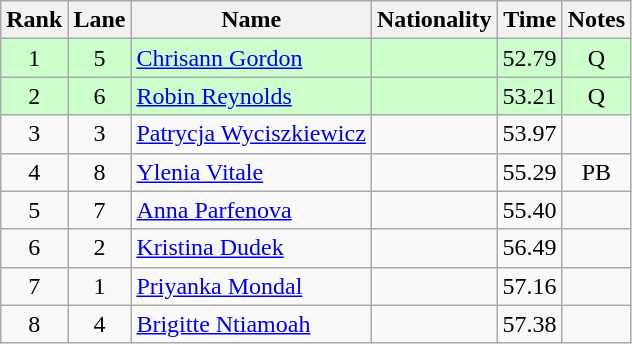<table class="wikitable sortable" style="text-align:center">
<tr>
<th>Rank</th>
<th>Lane</th>
<th>Name</th>
<th>Nationality</th>
<th>Time</th>
<th>Notes</th>
</tr>
<tr bgcolor=ccffcc>
<td align=center>1</td>
<td align=center>5</td>
<td align=left><a href='#'>Chrisann Gordon</a></td>
<td align=left></td>
<td>52.79</td>
<td>Q</td>
</tr>
<tr bgcolor=ccffcc>
<td align=center>2</td>
<td align=center>6</td>
<td align=left><a href='#'>Robin Reynolds</a></td>
<td align=left></td>
<td>53.21</td>
<td>Q</td>
</tr>
<tr>
<td align=center>3</td>
<td align=center>3</td>
<td align=left><a href='#'>Patrycja Wyciszkiewicz</a></td>
<td align=left></td>
<td>53.97</td>
<td></td>
</tr>
<tr>
<td align=center>4</td>
<td align=center>8</td>
<td align=left><a href='#'>Ylenia Vitale</a></td>
<td align=left></td>
<td>55.29</td>
<td>PB</td>
</tr>
<tr>
<td align=center>5</td>
<td align=center>7</td>
<td align=left><a href='#'>Anna Parfenova</a></td>
<td align=left></td>
<td>55.40</td>
<td></td>
</tr>
<tr>
<td align=center>6</td>
<td align=center>2</td>
<td align=left><a href='#'>Kristina Dudek</a></td>
<td align=left></td>
<td>56.49</td>
<td></td>
</tr>
<tr>
<td align=center>7</td>
<td align=center>1</td>
<td align=left><a href='#'>Priyanka Mondal</a></td>
<td align=left></td>
<td>57.16</td>
<td></td>
</tr>
<tr>
<td align=center>8</td>
<td align=center>4</td>
<td align=left><a href='#'>Brigitte Ntiamoah</a></td>
<td align=left></td>
<td>57.38</td>
<td></td>
</tr>
</table>
